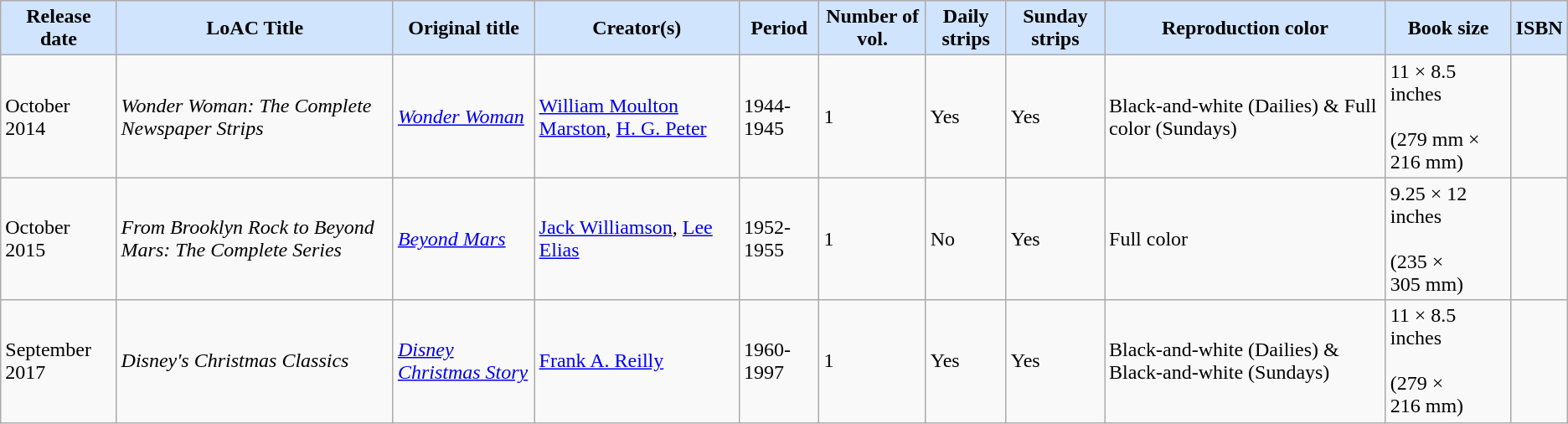<table class="wikitable sortable">
<tr>
<th style="background-color:#D0E4FE" data-sort-type-"number">Release date</th>
<th style="background-color:#D0E4FE">LoAC Title</th>
<th style="background-color:#D0E4FE">Original title</th>
<th style="background-color:#D0E4FE">Creator(s)</th>
<th style="background-color:#D0E4FE">Period</th>
<th style="background-color:#D0E4FE">Number of vol.</th>
<th style="background-color:#D0E4FE">Daily strips</th>
<th style="background-color:#D0E4FE">Sunday strips</th>
<th style="background-color:#D0E4FE">Reproduction color</th>
<th style="background-color:#D0E4FE">Book size</th>
<th style="background-color:#D0E4FE">ISBN</th>
</tr>
<tr>
<td>October 2014</td>
<td><em>Wonder Woman: The Complete Newspaper Strips</em></td>
<td><em><a href='#'>Wonder Woman</a></em></td>
<td><a href='#'>William Moulton Marston</a>, <a href='#'>H. G. Peter</a></td>
<td>1944-1945</td>
<td>1</td>
<td>Yes</td>
<td>Yes</td>
<td>Black-and-white (Dailies) & Full color (Sundays)</td>
<td>11 × 8.5 inches<br><br>(279 mm × 216 mm)</td>
<td></td>
</tr>
<tr>
<td>October 2015</td>
<td><em>From Brooklyn Rock to Beyond Mars: The Complete Series</em></td>
<td><em><a href='#'>Beyond Mars</a></em></td>
<td><a href='#'>Jack Williamson</a>, <a href='#'>Lee Elias</a></td>
<td>1952-1955</td>
<td>1</td>
<td>No</td>
<td>Yes</td>
<td>Full color</td>
<td>9.25 × 12 inches<br><br>(235 × 305 mm)</td>
<td></td>
</tr>
<tr>
<td>September 2017</td>
<td><em>Disney's Christmas Classics</em></td>
<td><em><a href='#'>Disney Christmas Story</a></em></td>
<td><a href='#'>Frank A. Reilly</a></td>
<td>1960-1997</td>
<td>1</td>
<td>Yes</td>
<td>Yes</td>
<td>Black-and-white (Dailies) & Black-and-white (Sundays)</td>
<td>11 × 8.5 inches<br><br>(279 × 216 mm)</td>
<td></td>
</tr>
</table>
